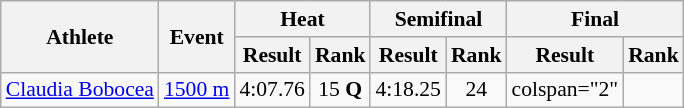<table class="wikitable" style="font-size:90%">
<tr>
<th rowspan="2">Athlete</th>
<th rowspan="2">Event</th>
<th colspan="2">Heat</th>
<th colspan="2">Semifinal</th>
<th colspan="2">Final</th>
</tr>
<tr>
<th>Result</th>
<th>Rank</th>
<th>Result</th>
<th>Rank</th>
<th>Result</th>
<th>Rank</th>
</tr>
<tr style=text-align:center>
<td style=text-align:left><a href='#'>Claudia Bobocea</a></td>
<td style=text-align:left><a href='#'>1500 m</a></td>
<td>4:07.76</td>
<td>15 <strong>Q</strong></td>
<td>4:18.25</td>
<td>24</td>
<td>colspan="2" </td>
</tr>
</table>
